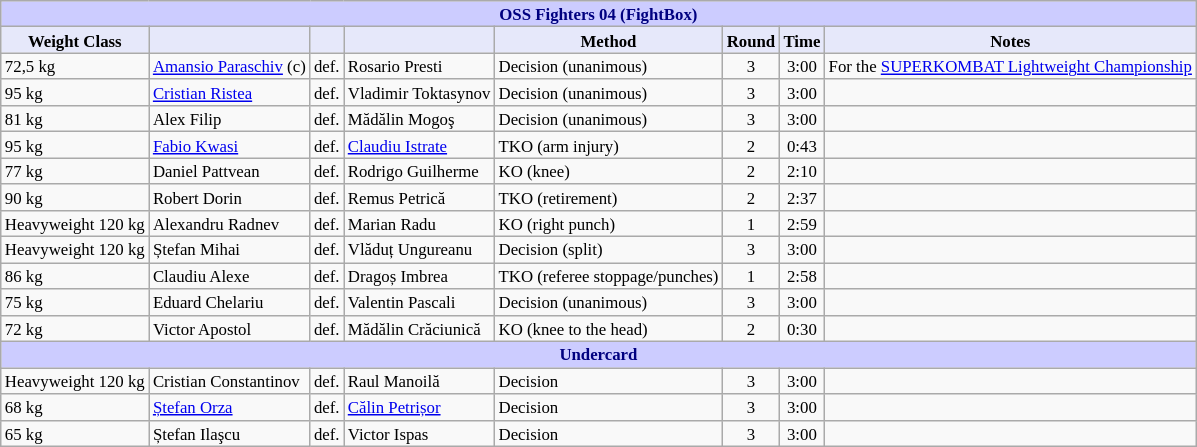<table class="wikitable" style="font-size: 70%;">
<tr>
<th colspan="8" style="background-color: #ccf; color: #000080; text-align: center;"><strong>OSS Fighters 04 (FightBox)</strong></th>
</tr>
<tr>
<th colspan="1" style="background-color: #E6E8FA; color: #000000; text-align: center;">Weight Class</th>
<th colspan="1" style="background-color: #E6E8FA; color: #000000; text-align: center;"></th>
<th colspan="1" style="background-color: #E6E8FA; color: #000000; text-align: center;"></th>
<th colspan="1" style="background-color: #E6E8FA; color: #000000; text-align: center;"></th>
<th colspan="1" style="background-color: #E6E8FA; color: #000000; text-align: center;">Method</th>
<th colspan="1" style="background-color: #E6E8FA; color: #000000; text-align: center;">Round</th>
<th colspan="1" style="background-color: #E6E8FA; color: #000000; text-align: center;">Time</th>
<th colspan="1" style="background-color: #E6E8FA; color: #000000; text-align: center;">Notes</th>
</tr>
<tr>
<td>72,5 kg</td>
<td> <a href='#'>Amansio Paraschiv</a> (c)</td>
<td align=center>def.</td>
<td> Rosario Presti</td>
<td>Decision (unanimous)</td>
<td align=center>3</td>
<td align=center>3:00</td>
<td>For the <a href='#'>SUPERKOMBAT Lightweight Championship</a></td>
</tr>
<tr>
<td>95 kg</td>
<td> <a href='#'>Cristian Ristea</a></td>
<td align=center>def.</td>
<td> Vladimir Toktasynov</td>
<td>Decision (unanimous)</td>
<td align=center>3</td>
<td align=center>3:00</td>
<td></td>
</tr>
<tr>
<td>81 kg</td>
<td> Alex Filip</td>
<td align=center>def.</td>
<td> Mădălin Mogoş</td>
<td>Decision (unanimous)</td>
<td align=center>3</td>
<td align=center>3:00</td>
<td></td>
</tr>
<tr>
<td>95 kg</td>
<td> <a href='#'>Fabio Kwasi</a></td>
<td align=center>def.</td>
<td> <a href='#'>Claudiu Istrate</a></td>
<td>TKO (arm injury)</td>
<td align=center>2</td>
<td align=center>0:43</td>
<td></td>
</tr>
<tr>
<td>77 kg</td>
<td> Daniel Pattvean</td>
<td align=center>def.</td>
<td> Rodrigo Guilherme</td>
<td>KO (knee)</td>
<td align=center>2</td>
<td align=center>2:10</td>
<td></td>
</tr>
<tr>
<td>90 kg</td>
<td> Robert Dorin</td>
<td align=center>def.</td>
<td> Remus Petrică</td>
<td>TKO (retirement)</td>
<td align=center>2</td>
<td align=center>2:37</td>
<td></td>
</tr>
<tr>
<td>Heavyweight 120 kg</td>
<td> Alexandru Radnev</td>
<td align=center>def.</td>
<td> Marian Radu</td>
<td>KO (right punch)</td>
<td align=center>1</td>
<td align=center>2:59</td>
<td></td>
</tr>
<tr>
<td>Heavyweight 120 kg</td>
<td> Ștefan Mihai</td>
<td align=center>def.</td>
<td> Vlăduț Ungureanu</td>
<td>Decision (split)</td>
<td align=center>3</td>
<td align=center>3:00</td>
<td></td>
</tr>
<tr>
<td>86 kg</td>
<td> Claudiu Alexe</td>
<td align=center>def.</td>
<td> Dragoș Imbrea</td>
<td>TKO (referee stoppage/punches)</td>
<td align=center>1</td>
<td align=center>2:58</td>
<td></td>
</tr>
<tr>
<td>75 kg</td>
<td> Eduard Chelariu</td>
<td align=center>def.</td>
<td> Valentin Pascali</td>
<td>Decision (unanimous)</td>
<td align=center>3</td>
<td align=center>3:00</td>
<td></td>
</tr>
<tr>
<td>72 kg</td>
<td> Victor Apostol</td>
<td align=center>def.</td>
<td> Mădălin Crăciunică</td>
<td>KO (knee to the head)</td>
<td align=center>2</td>
<td align=center>0:30</td>
<td></td>
</tr>
<tr>
<th colspan="8" style="background-color: #ccf; color: #000080; text-align: center;"><strong>Undercard</strong></th>
</tr>
<tr>
<td>Heavyweight 120 kg</td>
<td> Cristian Constantinov</td>
<td align=center>def.</td>
<td> Raul Manoilă</td>
<td>Decision</td>
<td align=center>3</td>
<td align=center>3:00</td>
<td></td>
</tr>
<tr>
<td>68 kg</td>
<td> <a href='#'>Ștefan Orza</a></td>
<td align=center>def.</td>
<td> <a href='#'>Călin Petrișor</a></td>
<td>Decision</td>
<td align=center>3</td>
<td align=center>3:00</td>
<td></td>
</tr>
<tr>
<td>65 kg</td>
<td> Ștefan Ilaşcu</td>
<td align=center>def.</td>
<td> Victor Ispas</td>
<td>Decision</td>
<td align=center>3</td>
<td align=center>3:00</td>
<td></td>
</tr>
</table>
